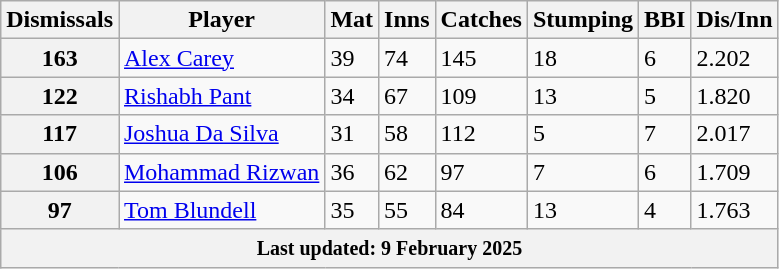<table class="wikitable sortable">
<tr>
<th>Dismissals</th>
<th>Player</th>
<th>Mat</th>
<th>Inns</th>
<th>Catches</th>
<th>Stumping</th>
<th>BBI</th>
<th>Dis/Inn</th>
</tr>
<tr>
<th>163</th>
<td> <a href='#'>Alex Carey</a></td>
<td>39</td>
<td>74</td>
<td>145</td>
<td>18</td>
<td>6</td>
<td>2.202</td>
</tr>
<tr>
<th>122</th>
<td> <a href='#'>Rishabh Pant</a></td>
<td>34</td>
<td>67</td>
<td>109</td>
<td>13</td>
<td>5</td>
<td>1.820</td>
</tr>
<tr>
<th>117</th>
<td> <a href='#'>Joshua Da Silva</a></td>
<td>31</td>
<td>58</td>
<td>112</td>
<td>5</td>
<td>7</td>
<td>2.017</td>
</tr>
<tr>
<th>106</th>
<td> <a href='#'>Mohammad Rizwan</a></td>
<td>36</td>
<td>62</td>
<td>97</td>
<td>7</td>
<td>6</td>
<td>1.709</td>
</tr>
<tr>
<th>97</th>
<td> <a href='#'>Tom Blundell</a></td>
<td>35</td>
<td>55</td>
<td>84</td>
<td>13</td>
<td>4</td>
<td>1.763</td>
</tr>
<tr class="sortbottom">
<th colspan="9"><small> Last updated: 9 February 2025</small></th>
</tr>
</table>
